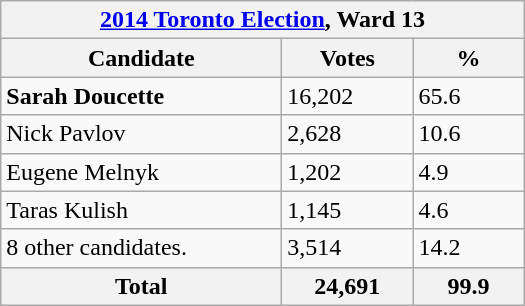<table class="wikitable" width="350">
<tr>
<th colspan="3"><a href='#'>2014 Toronto Election</a>, Ward 13</th>
</tr>
<tr>
<th width="180px">Candidate</th>
<th width="80px">Votes</th>
<th>%</th>
</tr>
<tr>
<td><strong>Sarah Doucette</strong></td>
<td>16,202</td>
<td>65.6</td>
</tr>
<tr>
<td>Nick Pavlov</td>
<td>2,628</td>
<td>10.6</td>
</tr>
<tr>
<td>Eugene Melnyk</td>
<td>1,202</td>
<td>4.9</td>
</tr>
<tr>
<td>Taras Kulish</td>
<td>1,145</td>
<td>4.6</td>
</tr>
<tr>
<td>8 other candidates.</td>
<td>3,514</td>
<td>14.2</td>
</tr>
<tr>
<th>Total</th>
<th>24,691</th>
<th>99.9</th>
</tr>
</table>
